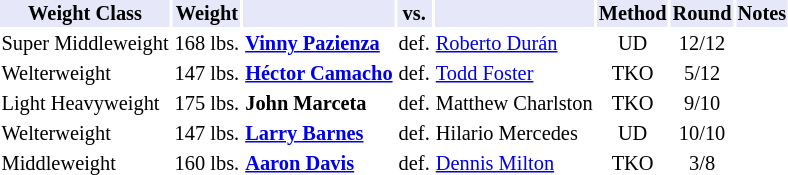<table class="toccolours" style="font-size: 85%;">
<tr>
<th style="background:#e6e8fa; color:#000; text-align:center;">Weight Class</th>
<th style="background:#e6e8fa; color:#000; text-align:center;">Weight</th>
<th style="background:#e6e8fa; color:#000; text-align:center;"></th>
<th style="background:#e6e8fa; color:#000; text-align:center;">vs.</th>
<th style="background:#e6e8fa; color:#000; text-align:center;"></th>
<th style="background:#e6e8fa; color:#000; text-align:center;">Method</th>
<th style="background:#e6e8fa; color:#000; text-align:center;">Round</th>
<th style="background:#e6e8fa; color:#000; text-align:center;">Notes</th>
</tr>
<tr>
<td>Super Middleweight</td>
<td>168 lbs.</td>
<td><strong><a href='#'>Vinny Pazienza</a></strong></td>
<td>def.</td>
<td><a href='#'>Roberto Durán</a></td>
<td align=center>UD</td>
<td align=center>12/12</td>
<td></td>
</tr>
<tr>
<td>Welterweight</td>
<td>147 lbs.</td>
<td><strong><a href='#'>Héctor Camacho</a></strong></td>
<td>def.</td>
<td><a href='#'>Todd Foster</a></td>
<td align=center>TKO</td>
<td align=center>5/12</td>
</tr>
<tr>
<td>Light Heavyweight</td>
<td>175 lbs.</td>
<td><strong>John Marceta</strong></td>
<td>def.</td>
<td>Matthew Charlston</td>
<td align=center>TKO</td>
<td align=center>9/10</td>
</tr>
<tr>
<td>Welterweight</td>
<td>147 lbs.</td>
<td><strong><a href='#'>Larry Barnes</a></strong></td>
<td>def.</td>
<td>Hilario Mercedes</td>
<td align=center>UD</td>
<td align=center>10/10</td>
</tr>
<tr>
<td>Middleweight</td>
<td>160 lbs.</td>
<td><strong><a href='#'>Aaron Davis</a></strong></td>
<td>def.</td>
<td><a href='#'>Dennis Milton</a></td>
<td align=center>TKO</td>
<td align=center>3/8</td>
</tr>
</table>
